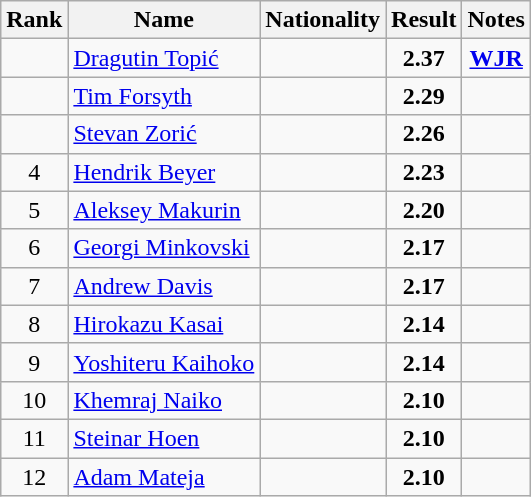<table class="wikitable sortable" style="text-align:center">
<tr>
<th>Rank</th>
<th>Name</th>
<th>Nationality</th>
<th>Result</th>
<th>Notes</th>
</tr>
<tr>
<td></td>
<td align=left><a href='#'>Dragutin Topić</a></td>
<td align=left></td>
<td><strong>2.37</strong></td>
<td><a href='#'><strong>WJR</strong></a></td>
</tr>
<tr>
<td></td>
<td align=left><a href='#'>Tim Forsyth</a></td>
<td align=left></td>
<td><strong>2.29</strong></td>
<td></td>
</tr>
<tr>
<td></td>
<td align=left><a href='#'>Stevan Zorić</a></td>
<td align=left></td>
<td><strong>2.26</strong></td>
<td></td>
</tr>
<tr>
<td>4</td>
<td align=left><a href='#'>Hendrik Beyer</a></td>
<td align=left></td>
<td><strong>2.23</strong></td>
<td></td>
</tr>
<tr>
<td>5</td>
<td align=left><a href='#'>Aleksey Makurin</a></td>
<td align=left></td>
<td><strong>2.20</strong></td>
<td></td>
</tr>
<tr>
<td>6</td>
<td align=left><a href='#'>Georgi Minkovski</a></td>
<td align=left></td>
<td><strong>2.17</strong></td>
<td></td>
</tr>
<tr>
<td>7</td>
<td align=left><a href='#'>Andrew Davis</a></td>
<td align=left></td>
<td><strong>2.17</strong></td>
<td></td>
</tr>
<tr>
<td>8</td>
<td align=left><a href='#'>Hirokazu Kasai</a></td>
<td align=left></td>
<td><strong>2.14</strong></td>
<td></td>
</tr>
<tr>
<td>9</td>
<td align=left><a href='#'>Yoshiteru Kaihoko</a></td>
<td align=left></td>
<td><strong>2.14</strong></td>
<td></td>
</tr>
<tr>
<td>10</td>
<td align=left><a href='#'>Khemraj Naiko</a></td>
<td align=left></td>
<td><strong>2.10</strong></td>
<td></td>
</tr>
<tr>
<td>11</td>
<td align=left><a href='#'>Steinar Hoen</a></td>
<td align=left></td>
<td><strong>2.10</strong></td>
<td></td>
</tr>
<tr>
<td>12</td>
<td align=left><a href='#'>Adam Mateja</a></td>
<td align=left></td>
<td><strong>2.10</strong></td>
<td></td>
</tr>
</table>
